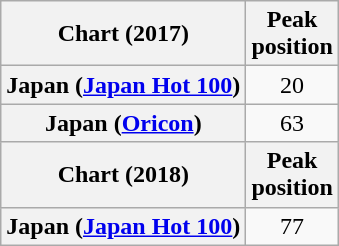<table class="wikitable sortable plainrowheaders" style="text-align:center;">
<tr>
<th scope="col">Chart (2017)</th>
<th scope="col">Peak<br>position</th>
</tr>
<tr>
<th scope="row">Japan (<a href='#'>Japan Hot 100</a>)</th>
<td>20</td>
</tr>
<tr>
<th scope="row">Japan (<a href='#'>Oricon</a>)</th>
<td>63</td>
</tr>
<tr>
<th scope="col">Chart (2018)</th>
<th scope="col">Peak<br>position</th>
</tr>
<tr>
<th scope="row">Japan (<a href='#'>Japan Hot 100</a>)</th>
<td>77</td>
</tr>
</table>
